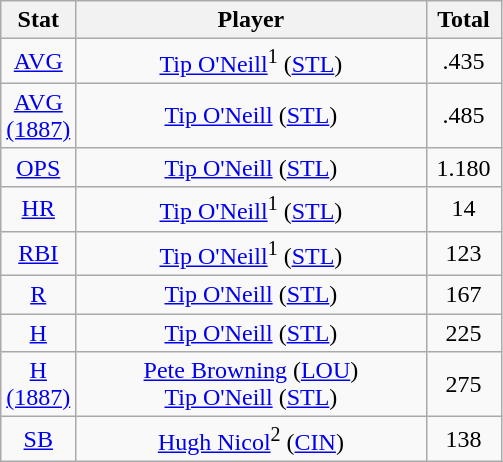<table class="wikitable" style="text-align:center;">
<tr>
<th style="width:15%;">Stat</th>
<th>Player</th>
<th style="width:15%;">Total</th>
</tr>
<tr>
<td><a href='#'>AVG</a></td>
<td><a href='#'>Tip O'Neill</a><sup>1</sup> (<a href='#'>STL</a>)</td>
<td>.435</td>
</tr>
<tr>
<td><a href='#'>AVG<br>(1887)</a></td>
<td><a href='#'>Tip O'Neill</a> (<a href='#'>STL</a>)</td>
<td>.485</td>
</tr>
<tr>
<td><a href='#'>OPS</a></td>
<td><a href='#'>Tip O'Neill</a> (<a href='#'>STL</a>)</td>
<td>1.180</td>
</tr>
<tr>
<td><a href='#'>HR</a></td>
<td><a href='#'>Tip O'Neill</a><sup>1</sup> (<a href='#'>STL</a>)</td>
<td>14</td>
</tr>
<tr>
<td><a href='#'>RBI</a></td>
<td><a href='#'>Tip O'Neill</a><sup>1</sup> (<a href='#'>STL</a>)</td>
<td>123</td>
</tr>
<tr>
<td><a href='#'>R</a></td>
<td><a href='#'>Tip O'Neill</a> (<a href='#'>STL</a>)</td>
<td>167</td>
</tr>
<tr>
<td><a href='#'>H</a></td>
<td><a href='#'>Tip O'Neill</a> (<a href='#'>STL</a>)</td>
<td>225</td>
</tr>
<tr>
<td><a href='#'>H<br>(1887)</a></td>
<td><a href='#'>Pete Browning</a> (<a href='#'>LOU</a>)<br><a href='#'>Tip O'Neill</a> (<a href='#'>STL</a>)</td>
<td>275</td>
</tr>
<tr>
<td><a href='#'>SB</a></td>
<td><a href='#'>Hugh Nicol</a><sup>2</sup> (<a href='#'>CIN</a>)</td>
<td>138</td>
</tr>
</table>
